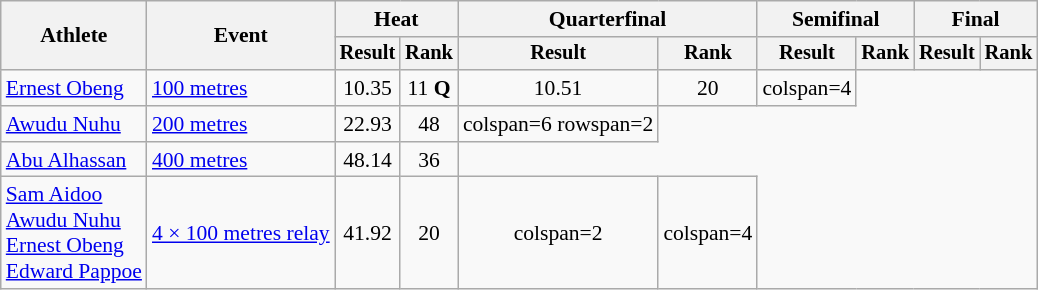<table class=wikitable style=font-size:90%>
<tr>
<th rowspan=2>Athlete</th>
<th rowspan=2>Event</th>
<th colspan=2>Heat</th>
<th colspan=2>Quarterfinal</th>
<th colspan=2>Semifinal</th>
<th colspan=2>Final</th>
</tr>
<tr style=font-size:95%>
<th>Result</th>
<th>Rank</th>
<th>Result</th>
<th>Rank</th>
<th>Result</th>
<th>Rank</th>
<th>Result</th>
<th>Rank</th>
</tr>
<tr align=center>
<td align=left><a href='#'>Ernest Obeng</a></td>
<td align=left><a href='#'>100 metres</a></td>
<td>10.35</td>
<td>11 <strong>Q</strong></td>
<td>10.51</td>
<td>20</td>
<td>colspan=4 </td>
</tr>
<tr align=center>
<td align=left><a href='#'>Awudu Nuhu</a></td>
<td align=left><a href='#'>200 metres</a></td>
<td>22.93</td>
<td>48</td>
<td>colspan=6 rowspan=2 </td>
</tr>
<tr align=center>
<td align=left><a href='#'>Abu Alhassan</a></td>
<td align=left><a href='#'>400 metres</a></td>
<td>48.14</td>
<td>36</td>
</tr>
<tr align=center>
<td align=left><a href='#'>Sam Aidoo</a><br><a href='#'>Awudu Nuhu</a><br><a href='#'>Ernest Obeng</a><br><a href='#'>Edward Pappoe</a></td>
<td align=left><a href='#'>4 × 100 metres relay</a></td>
<td>41.92</td>
<td>20</td>
<td>colspan=2 </td>
<td>colspan=4 </td>
</tr>
</table>
